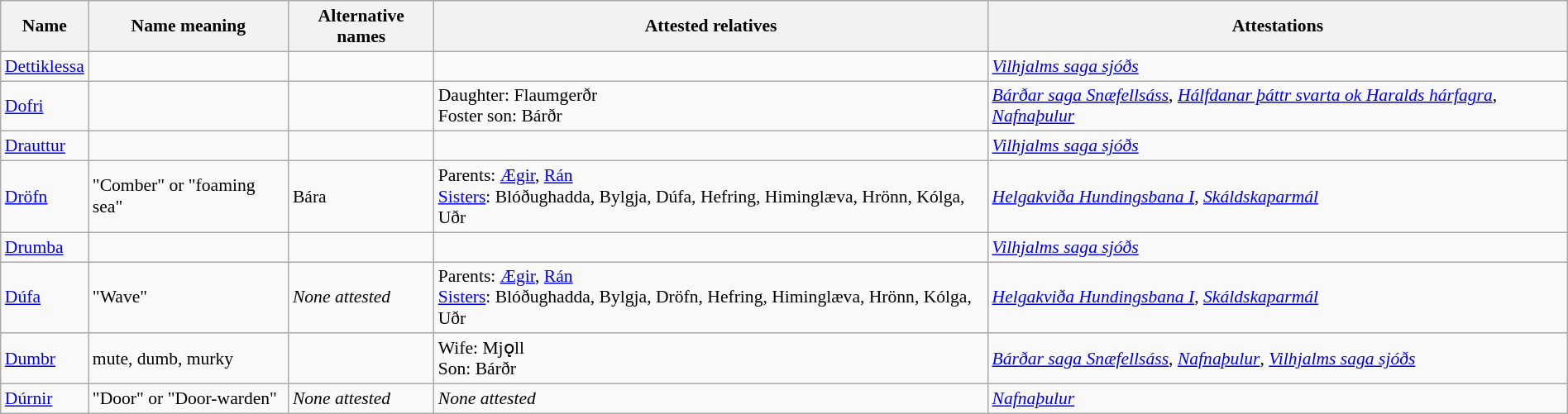<table class="wikitable sortable" style="font-size: 90%; width: 100%">
<tr>
<th>Name</th>
<th>Name meaning</th>
<th>Alternative names</th>
<th>Attested relatives</th>
<th>Attestations</th>
</tr>
<tr>
<td><a href='#'>Dettiklessa</a></td>
<td></td>
<td></td>
<td></td>
<td><em><a href='#'>Vilhjalms saga sjóðs</a></em></td>
</tr>
<tr>
<td><a href='#'>Dofri</a></td>
<td></td>
<td></td>
<td>Daughter: Flaumgerðr <br> Foster son: Bárðr</td>
<td><em><a href='#'>Bárðar saga Snæfellsáss</a></em>, <em><a href='#'>Hálfdanar þáttr svarta ok Haralds hárfagra</a></em>, <em><a href='#'>Nafnaþulur</a></em></td>
</tr>
<tr>
<td><a href='#'>Drauttur</a></td>
<td></td>
<td></td>
<td></td>
<td><em><a href='#'>Vilhjalms saga sjóðs</a></em></td>
</tr>
<tr>
<td><a href='#'>Dröfn</a></td>
<td>"Comber" or "foaming sea"</td>
<td>Bára</td>
<td>Parents: <a href='#'>Ægir</a>, <a href='#'>Rán</a> <br> <a href='#'>Sisters</a>: Blóðughadda, Bylgja, Dúfa, Hefring, Himinglæva, Hrönn, Kólga, Uðr</td>
<td><em><a href='#'>Helgakviða Hundingsbana I</a></em>, <em><a href='#'>Skáldskaparmál</a></em></td>
</tr>
<tr>
<td><a href='#'>Drumba</a></td>
<td></td>
<td></td>
<td></td>
<td><em><a href='#'>Vilhjalms saga sjóðs</a></em></td>
</tr>
<tr>
<td><a href='#'>Dúfa</a></td>
<td>"Wave"</td>
<td><em>None attested</em></td>
<td>Parents: <a href='#'>Ægir</a>, <a href='#'>Rán</a> <br> <a href='#'>Sisters</a>: Blóðughadda, Bylgja, Dröfn, Hefring, Himinglæva, Hrönn, Kólga, Uðr</td>
<td><em><a href='#'>Helgakviða Hundingsbana I</a></em>, <em><a href='#'>Skáldskaparmál</a></em></td>
</tr>
<tr>
<td><a href='#'>Dumbr</a></td>
<td>mute, dumb, murky</td>
<td></td>
<td>Wife: Mjǫll <br> Son: Bárðr</td>
<td><em><a href='#'>Bárðar saga Snæfellsáss</a></em>, <em><a href='#'>Nafnaþulur</a></em>, <em><a href='#'>Vilhjalms saga sjóðs</a></em></td>
</tr>
<tr>
<td><a href='#'>Dúrnir</a></td>
<td>"Door" or "Door-warden"</td>
<td><em>None attested</em></td>
<td><em>None attested</em></td>
<td><em><a href='#'>Nafnaþulur</a></em></td>
</tr>
</table>
